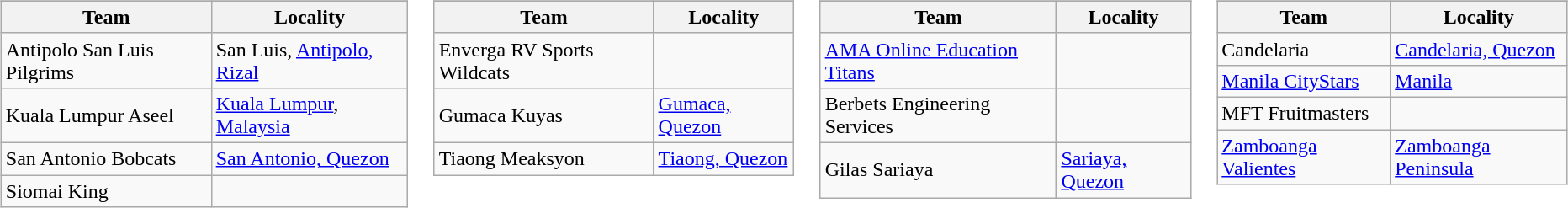<table>
<tr valign=top>
<td><br><table class="wikitable">
<tr>
</tr>
<tr>
<th>Team</th>
<th>Locality</th>
</tr>
<tr>
<td>Antipolo San Luis Pilgrims</td>
<td>San Luis, <a href='#'>Antipolo, Rizal</a></td>
</tr>
<tr>
<td>Kuala Lumpur Aseel</td>
<td><a href='#'>Kuala Lumpur</a>, <a href='#'>Malaysia</a></td>
</tr>
<tr>
<td>San Antonio Bobcats</td>
<td><a href='#'>San Antonio, Quezon</a></td>
</tr>
<tr>
<td>Siomai King</td>
<td></td>
</tr>
</table>
</td>
<td><br><table class="wikitable">
<tr>
</tr>
<tr>
<th>Team</th>
<th>Locality</th>
</tr>
<tr>
<td>Enverga RV Sports Wildcats</td>
<td></td>
</tr>
<tr>
<td>Gumaca Kuyas</td>
<td><a href='#'>Gumaca, Quezon</a></td>
</tr>
<tr>
<td>Tiaong Meaksyon</td>
<td><a href='#'>Tiaong, Quezon</a></td>
</tr>
</table>
</td>
<td><br><table class="wikitable">
<tr>
</tr>
<tr>
<th>Team</th>
<th>Locality</th>
</tr>
<tr>
<td><a href='#'>AMA Online Education Titans</a></td>
<td></td>
</tr>
<tr>
<td>Berbets Engineering Services</td>
<td></td>
</tr>
<tr>
<td>Gilas Sariaya</td>
<td><a href='#'>Sariaya, Quezon</a></td>
</tr>
</table>
</td>
<td><br><table class="wikitable">
<tr>
</tr>
<tr>
<th>Team</th>
<th>Locality</th>
</tr>
<tr>
<td>Candelaria</td>
<td><a href='#'>Candelaria, Quezon</a></td>
</tr>
<tr>
<td><a href='#'>Manila CityStars</a></td>
<td><a href='#'>Manila</a></td>
</tr>
<tr>
<td>MFT Fruitmasters</td>
<td></td>
</tr>
<tr>
<td><a href='#'>Zamboanga Valientes</a></td>
<td><a href='#'>Zamboanga Peninsula</a></td>
</tr>
</table>
</td>
</tr>
</table>
